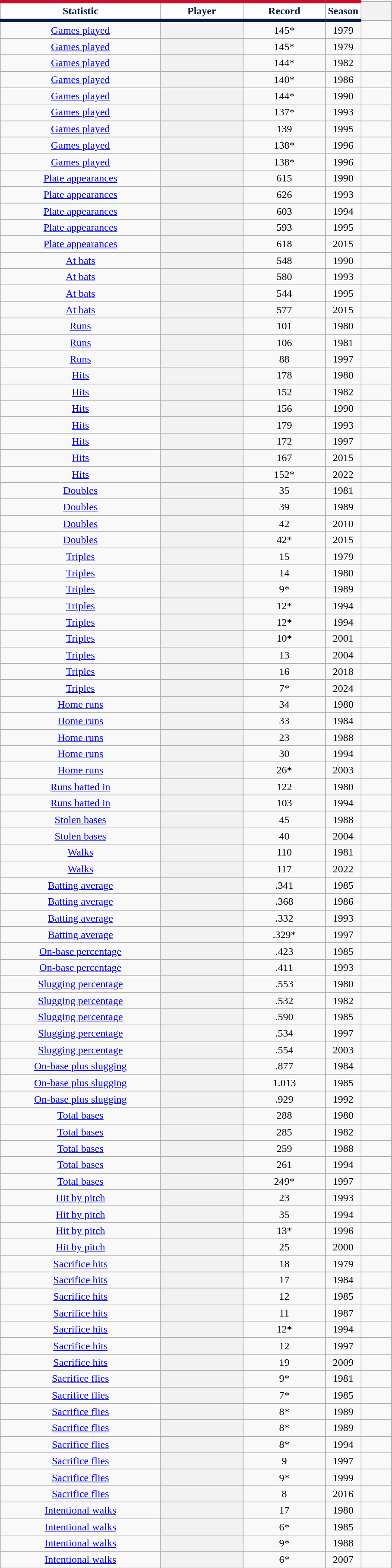<table class="wikitable sortable plainrowheaders" style="text-align:center">
<tr>
<th width="240px" scope="col" style="background-color:#ffffff; border-top:#c8102e 5px solid; border-bottom:#071d49 5px solid; color:#071d49">Statistic</th>
<th width="120px" scope="col" style="background-color:#ffffff; border-top:#c8102e 5px solid; border-bottom:#071d49 5px solid; color:#071d49">Player</th>
<th width="120px" class="unsortable" scope="col" style="background-color:#ffffff; border-top:#c8102e 5px solid; border-bottom:#071d49 5px solid; color:#071d49">Record</th>
<th scope="col" style="background-color:#ffffff; border-top:#c8102e 5px solid; border-bottom:#071d49 5px solid; color:#071d49">Season</th>
<th style="width:40px" class="unsortable" scope="col" style="background-color:#ffffff; border-top:#c8102e 5px solid; border-bottom:#071d49 5px solid; color:#071d49"></th>
</tr>
<tr>
<td><a href='#'>Games played</a></td>
<th scope="row" style="text-align:center"></th>
<td>145*</td>
<td>1979</td>
<td></td>
</tr>
<tr>
<td><a href='#'>Games played</a></td>
<th scope="row" style="text-align:center"></th>
<td>145*</td>
<td>1979</td>
<td></td>
</tr>
<tr>
<td><a href='#'>Games played</a></td>
<th scope="row" style="text-align:center"></th>
<td>144*</td>
<td>1982</td>
<td></td>
</tr>
<tr>
<td><a href='#'>Games played</a></td>
<th scope="row" style="text-align:center"></th>
<td>140*</td>
<td>1986</td>
<td></td>
</tr>
<tr>
<td><a href='#'>Games played</a></td>
<th scope="row" style="text-align:center"></th>
<td>144*</td>
<td>1990</td>
<td></td>
</tr>
<tr>
<td><a href='#'>Games played</a></td>
<th scope="row" style="text-align:center"></th>
<td>137*</td>
<td>1993</td>
<td></td>
</tr>
<tr>
<td><a href='#'>Games played</a></td>
<th scope="row" style="text-align:center"></th>
<td>139</td>
<td>1995</td>
<td></td>
</tr>
<tr>
<td><a href='#'>Games played</a></td>
<th scope="row" style="text-align:center"></th>
<td>138*</td>
<td>1996</td>
<td></td>
</tr>
<tr>
<td><a href='#'>Games played</a></td>
<th scope="row" style="text-align:center"></th>
<td>138*</td>
<td>1996</td>
<td></td>
</tr>
<tr>
<td><a href='#'>Plate appearances</a></td>
<th scope="row" style="text-align:center"></th>
<td>615</td>
<td>1990</td>
<td></td>
</tr>
<tr>
<td><a href='#'>Plate appearances</a></td>
<th scope="row" style="text-align:center"></th>
<td>626</td>
<td>1993</td>
<td></td>
</tr>
<tr>
<td><a href='#'>Plate appearances</a></td>
<th scope="row" style="text-align:center"></th>
<td>603</td>
<td>1994</td>
<td></td>
</tr>
<tr>
<td><a href='#'>Plate appearances</a></td>
<th scope="row" style="text-align:center"></th>
<td>593</td>
<td>1995</td>
<td></td>
</tr>
<tr>
<td><a href='#'>Plate appearances</a></td>
<th scope="row" style="text-align:center"></th>
<td>618</td>
<td>2015</td>
<td></td>
</tr>
<tr>
<td><a href='#'>At bats</a></td>
<th scope="row" style="text-align:center"></th>
<td>548</td>
<td>1990</td>
<td></td>
</tr>
<tr>
<td><a href='#'>At bats</a></td>
<th scope="row" style="text-align:center"></th>
<td>580</td>
<td>1993</td>
<td></td>
</tr>
<tr>
<td><a href='#'>At bats</a></td>
<th scope="row" style="text-align:center"></th>
<td>544</td>
<td>1995</td>
<td></td>
</tr>
<tr>
<td><a href='#'>At bats</a></td>
<th scope="row" style="text-align:center"></th>
<td>577</td>
<td>2015</td>
<td></td>
</tr>
<tr>
<td><a href='#'>Runs</a></td>
<th scope="row" style="text-align:center"></th>
<td>101</td>
<td>1980</td>
<td></td>
</tr>
<tr>
<td><a href='#'>Runs</a></td>
<th scope="row" style="text-align:center"></th>
<td>106</td>
<td>1981</td>
<td></td>
</tr>
<tr>
<td><a href='#'>Runs</a></td>
<th scope="row" style="text-align:center"></th>
<td>88</td>
<td>1997</td>
<td></td>
</tr>
<tr>
<td><a href='#'>Hits</a></td>
<th scope="row" style="text-align:center"></th>
<td>178</td>
<td>1980</td>
<td></td>
</tr>
<tr>
<td><a href='#'>Hits</a></td>
<th scope="row" style="text-align:center"></th>
<td>152</td>
<td>1982</td>
<td></td>
</tr>
<tr>
<td><a href='#'>Hits</a></td>
<th scope="row" style="text-align:center"></th>
<td>156</td>
<td>1990</td>
<td></td>
</tr>
<tr>
<td><a href='#'>Hits</a></td>
<th scope="row" style="text-align:center"></th>
<td>179</td>
<td>1993</td>
<td></td>
</tr>
<tr>
<td><a href='#'>Hits</a></td>
<th scope="row" style="text-align:center"></th>
<td>172</td>
<td>1997</td>
<td></td>
</tr>
<tr>
<td><a href='#'>Hits</a></td>
<th scope="row" style="text-align:center"></th>
<td>167</td>
<td>2015</td>
<td></td>
</tr>
<tr>
<td><a href='#'>Hits</a></td>
<th scope="row" style="text-align:center"></th>
<td>152*</td>
<td>2022</td>
<td></td>
</tr>
<tr>
<td><a href='#'>Doubles</a></td>
<th scope="row" style="text-align:center"></th>
<td>35</td>
<td>1981</td>
<td></td>
</tr>
<tr>
<td><a href='#'>Doubles</a></td>
<th scope="row" style="text-align:center"></th>
<td>39</td>
<td>1989</td>
<td></td>
</tr>
<tr>
<td><a href='#'>Doubles</a></td>
<th scope="row" style="text-align:center"></th>
<td>42</td>
<td>2010</td>
<td></td>
</tr>
<tr>
<td><a href='#'>Doubles</a></td>
<th scope="row" style="text-align:center"></th>
<td>42*</td>
<td>2015</td>
<td></td>
</tr>
<tr>
<td><a href='#'>Triples</a></td>
<th scope="row" style="text-align:center"></th>
<td>15</td>
<td>1979</td>
<td></td>
</tr>
<tr>
<td><a href='#'>Triples</a></td>
<th scope="row" style="text-align:center"></th>
<td>14</td>
<td>1980</td>
<td></td>
</tr>
<tr>
<td><a href='#'>Triples</a></td>
<th scope="row" style="text-align:center"></th>
<td>9*</td>
<td>1989</td>
<td></td>
</tr>
<tr>
<td><a href='#'>Triples</a></td>
<th scope="row" style="text-align:center"></th>
<td>12*</td>
<td>1994</td>
<td></td>
</tr>
<tr>
<td><a href='#'>Triples</a></td>
<th scope="row" style="text-align:center"></th>
<td>12*</td>
<td>1994</td>
<td></td>
</tr>
<tr>
<td><a href='#'>Triples</a></td>
<th scope="row" style="text-align:center"></th>
<td>10*</td>
<td>2001</td>
<td></td>
</tr>
<tr>
<td><a href='#'>Triples</a></td>
<th scope="row" style="text-align:center"></th>
<td>13</td>
<td>2004</td>
<td></td>
</tr>
<tr>
<td><a href='#'>Triples</a></td>
<th scope="row" style="text-align:center"></th>
<td>16</td>
<td>2018</td>
<td></td>
</tr>
<tr>
<td><a href='#'>Triples</a></td>
<th scope="row" style="text-align:center"></th>
<td>7*</td>
<td>2024</td>
<td></td>
</tr>
<tr>
<td><a href='#'>Home runs</a></td>
<th scope="row" style="text-align:center"></th>
<td>34</td>
<td>1980</td>
<td></td>
</tr>
<tr>
<td><a href='#'>Home runs</a></td>
<th scope="row" style="text-align:center"></th>
<td>33</td>
<td>1984</td>
<td></td>
</tr>
<tr>
<td><a href='#'>Home runs</a></td>
<th scope="row" style="text-align:center"></th>
<td>23</td>
<td>1988</td>
<td></td>
</tr>
<tr>
<td><a href='#'>Home runs</a></td>
<th scope="row" style="text-align:center"></th>
<td>30</td>
<td>1994</td>
<td></td>
</tr>
<tr>
<td><a href='#'>Home runs</a></td>
<th scope="row" style="text-align:center"></th>
<td>26*</td>
<td>2003</td>
<td></td>
</tr>
<tr>
<td><a href='#'>Runs batted in</a></td>
<th scope="row" style="text-align:center"></th>
<td>122</td>
<td>1980</td>
<td></td>
</tr>
<tr>
<td><a href='#'>Runs batted in</a></td>
<th scope="row" style="text-align:center"></th>
<td>103</td>
<td>1994</td>
<td></td>
</tr>
<tr>
<td><a href='#'>Stolen bases</a></td>
<th scope="row" style="text-align:center"></th>
<td>45</td>
<td>1988</td>
<td></td>
</tr>
<tr>
<td><a href='#'>Stolen bases</a></td>
<th scope="row" style="text-align:center"></th>
<td>40</td>
<td>2004</td>
<td></td>
</tr>
<tr>
<td><a href='#'>Walks</a></td>
<th scope="row" style="text-align:center"></th>
<td>110</td>
<td>1981</td>
<td></td>
</tr>
<tr>
<td><a href='#'>Walks</a></td>
<th scope="row" style="text-align:center"></th>
<td>117</td>
<td>2022</td>
<td></td>
</tr>
<tr>
<td><a href='#'>Batting average</a></td>
<th scope="row" style="text-align:center"></th>
<td>.341</td>
<td>1985</td>
<td></td>
</tr>
<tr>
<td><a href='#'>Batting average</a></td>
<th scope="row" style="text-align:center"></th>
<td>.368</td>
<td>1986</td>
<td></td>
</tr>
<tr>
<td><a href='#'>Batting average</a></td>
<th scope="row" style="text-align:center"></th>
<td>.332</td>
<td>1993</td>
<td></td>
</tr>
<tr>
<td><a href='#'>Batting average</a></td>
<th scope="row" style="text-align:center"></th>
<td>.329*</td>
<td>1997</td>
<td></td>
</tr>
<tr>
<td><a href='#'>On-base percentage</a></td>
<th scope="row" style="text-align:center"></th>
<td>.423</td>
<td>1985</td>
<td></td>
</tr>
<tr>
<td><a href='#'>On-base percentage</a></td>
<th scope="row" style="text-align:center"></th>
<td>.411</td>
<td>1993</td>
<td></td>
</tr>
<tr>
<td><a href='#'>Slugging percentage</a></td>
<th scope="row" style="text-align:center"></th>
<td>.553</td>
<td>1980</td>
<td></td>
</tr>
<tr>
<td><a href='#'>Slugging percentage</a></td>
<th scope="row" style="text-align:center"></th>
<td>.532</td>
<td>1982</td>
<td></td>
</tr>
<tr>
<td><a href='#'>Slugging percentage</a></td>
<th scope="row" style="text-align:center"></th>
<td>.590</td>
<td>1985</td>
<td></td>
</tr>
<tr>
<td><a href='#'>Slugging percentage</a></td>
<th scope="row" style="text-align:center"></th>
<td>.534</td>
<td>1997</td>
<td></td>
</tr>
<tr>
<td><a href='#'>Slugging percentage</a></td>
<th scope="row" style="text-align:center"></th>
<td>.554</td>
<td>2003</td>
<td></td>
</tr>
<tr>
<td><a href='#'>On-base plus slugging</a></td>
<th scope="row" style="text-align:center"></th>
<td>.877</td>
<td>1984</td>
<td></td>
</tr>
<tr>
<td><a href='#'>On-base plus slugging</a></td>
<th scope="row" style="text-align:center"></th>
<td>1.013</td>
<td>1985</td>
<td></td>
</tr>
<tr>
<td><a href='#'>On-base plus slugging</a></td>
<th scope="row" style="text-align:center"></th>
<td>.929</td>
<td>1992</td>
<td></td>
</tr>
<tr>
<td><a href='#'>Total bases</a></td>
<th scope="row" style="text-align:center"></th>
<td>288</td>
<td>1980</td>
<td></td>
</tr>
<tr>
<td><a href='#'>Total bases</a></td>
<th scope="row" style="text-align:center"></th>
<td>285</td>
<td>1982</td>
<td></td>
</tr>
<tr>
<td><a href='#'>Total bases</a></td>
<th scope="row" style="text-align:center"></th>
<td>259</td>
<td>1988</td>
<td></td>
</tr>
<tr>
<td><a href='#'>Total bases</a></td>
<th scope="row" style="text-align:center"></th>
<td>261</td>
<td>1994</td>
<td></td>
</tr>
<tr>
<td><a href='#'>Total bases</a></td>
<th scope="row" style="text-align:center"></th>
<td>249*</td>
<td>1997</td>
<td></td>
</tr>
<tr>
<td><a href='#'>Hit by pitch</a></td>
<th scope="row" style="text-align:center"></th>
<td>23</td>
<td>1993</td>
<td></td>
</tr>
<tr>
<td><a href='#'>Hit by pitch</a></td>
<th scope="row" style="text-align:center"></th>
<td>35</td>
<td>1994</td>
<td></td>
</tr>
<tr>
<td><a href='#'>Hit by pitch</a></td>
<th scope="row" style="text-align:center"></th>
<td>13*</td>
<td>1996</td>
<td></td>
</tr>
<tr>
<td><a href='#'>Hit by pitch</a></td>
<th scope="row" style="text-align:center"></th>
<td>25</td>
<td>2000</td>
<td></td>
</tr>
<tr>
<td><a href='#'>Sacrifice hits</a></td>
<th scope="row" style="text-align:center"></th>
<td>18</td>
<td>1979</td>
<td></td>
</tr>
<tr>
<td><a href='#'>Sacrifice hits</a></td>
<th scope="row" style="text-align:center"></th>
<td>17</td>
<td>1984</td>
<td></td>
</tr>
<tr>
<td><a href='#'>Sacrifice hits</a></td>
<th scope="row" style="text-align:center"></th>
<td>12</td>
<td>1985</td>
<td></td>
</tr>
<tr>
<td><a href='#'>Sacrifice hits</a></td>
<th scope="row" style="text-align:center"></th>
<td>11</td>
<td>1987</td>
<td></td>
</tr>
<tr>
<td><a href='#'>Sacrifice hits</a></td>
<th scope="row" style="text-align:center"></th>
<td>12*</td>
<td>1994</td>
<td></td>
</tr>
<tr>
<td><a href='#'>Sacrifice hits</a></td>
<th scope="row" style="text-align:center"></th>
<td>12</td>
<td>1997</td>
<td></td>
</tr>
<tr>
<td><a href='#'>Sacrifice hits</a></td>
<th scope="row" style="text-align:center"></th>
<td>19</td>
<td>2009</td>
<td></td>
</tr>
<tr>
<td><a href='#'>Sacrifice flies</a></td>
<th scope="row" style="text-align:center"></th>
<td>9*</td>
<td>1981</td>
<td></td>
</tr>
<tr>
<td><a href='#'>Sacrifice flies</a></td>
<th scope="row" style="text-align:center"></th>
<td>7*</td>
<td>1985</td>
<td></td>
</tr>
<tr>
<td><a href='#'>Sacrifice flies</a></td>
<th scope="row" style="text-align:center"></th>
<td>8*</td>
<td>1989</td>
<td></td>
</tr>
<tr>
<td><a href='#'>Sacrifice flies</a></td>
<th scope="row" style="text-align:center"></th>
<td>8*</td>
<td>1989</td>
<td></td>
</tr>
<tr>
<td><a href='#'>Sacrifice flies</a></td>
<th scope="row" style="text-align:center"></th>
<td>8*</td>
<td>1994</td>
<td></td>
</tr>
<tr>
<td><a href='#'>Sacrifice flies</a></td>
<th scope="row" style="text-align:center"></th>
<td>9</td>
<td>1997</td>
<td></td>
</tr>
<tr>
<td><a href='#'>Sacrifice flies</a></td>
<th scope="row" style="text-align:center"></th>
<td>9*</td>
<td>1999</td>
<td></td>
</tr>
<tr>
<td><a href='#'>Sacrifice flies</a></td>
<th scope="row" style="text-align:center"></th>
<td>8</td>
<td>2016</td>
<td></td>
</tr>
<tr>
<td><a href='#'>Intentional walks</a></td>
<th scope="row" style="text-align:center"></th>
<td>17</td>
<td>1980</td>
<td></td>
</tr>
<tr>
<td><a href='#'>Intentional walks</a></td>
<th scope="row" style="text-align:center"></th>
<td>6*</td>
<td>1985</td>
<td></td>
</tr>
<tr>
<td><a href='#'>Intentional walks</a></td>
<th scope="row" style="text-align:center"></th>
<td>9*</td>
<td>1988</td>
<td></td>
</tr>
<tr>
<td><a href='#'>Intentional walks</a></td>
<th scope="row" style="text-align:center"></th>
<td>6*</td>
<td>2007</td>
<td></td>
</tr>
</table>
